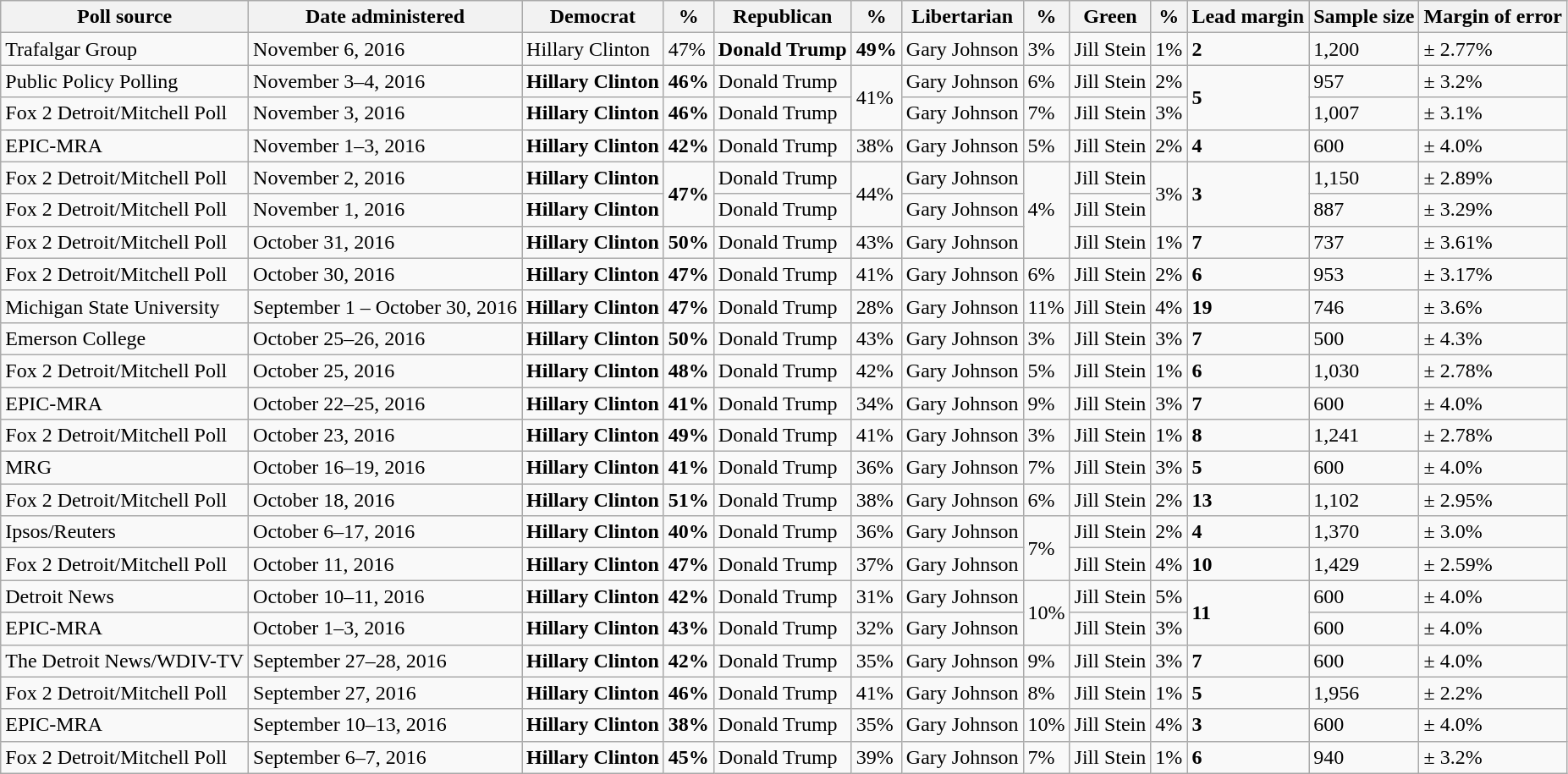<table class="wikitable">
<tr valign=bottom>
<th>Poll source</th>
<th>Date administered</th>
<th>Democrat</th>
<th>%</th>
<th>Republican</th>
<th>%</th>
<th>Libertarian</th>
<th>%</th>
<th>Green</th>
<th>%</th>
<th>Lead margin</th>
<th>Sample size</th>
<th>Margin of error</th>
</tr>
<tr>
<td>Trafalgar Group</td>
<td>November 6, 2016</td>
<td>Hillary Clinton</td>
<td>47%</td>
<td><strong>Donald Trump</strong></td>
<td><strong>49%</strong></td>
<td>Gary Johnson</td>
<td>3%</td>
<td>Jill Stein</td>
<td>1%</td>
<td><strong>2</strong></td>
<td>1,200</td>
<td>± 2.77%</td>
</tr>
<tr>
<td>Public Policy Polling</td>
<td>November 3–4, 2016</td>
<td><strong>Hillary Clinton</strong></td>
<td><strong>46%</strong></td>
<td>Donald Trump</td>
<td rowspan="2">41%</td>
<td>Gary Johnson</td>
<td>6%</td>
<td>Jill Stein</td>
<td>2%</td>
<td rowspan="2" ><strong>5</strong></td>
<td>957</td>
<td>± 3.2%</td>
</tr>
<tr>
<td>Fox 2 Detroit/Mitchell Poll</td>
<td>November 3, 2016</td>
<td><strong>Hillary Clinton</strong></td>
<td><strong>46%</strong></td>
<td>Donald Trump</td>
<td>Gary Johnson</td>
<td>7%</td>
<td>Jill Stein</td>
<td>3%</td>
<td>1,007</td>
<td>± 3.1%</td>
</tr>
<tr>
<td>EPIC-MRA</td>
<td>November 1–3, 2016</td>
<td><strong>Hillary Clinton</strong></td>
<td><strong>42%</strong></td>
<td>Donald Trump</td>
<td>38%</td>
<td>Gary Johnson</td>
<td>5%</td>
<td>Jill Stein</td>
<td>2%</td>
<td><strong>4</strong></td>
<td>600</td>
<td>± 4.0%</td>
</tr>
<tr>
<td>Fox 2 Detroit/Mitchell Poll</td>
<td>November 2, 2016</td>
<td><strong>Hillary Clinton</strong></td>
<td rowspan="2" ><strong>47%</strong></td>
<td>Donald Trump</td>
<td rowspan="2">44%</td>
<td>Gary Johnson</td>
<td rowspan="3">4%</td>
<td>Jill Stein</td>
<td rowspan="2">3%</td>
<td rowspan="2" ><strong>3</strong></td>
<td>1,150</td>
<td>± 2.89%</td>
</tr>
<tr>
<td>Fox 2 Detroit/Mitchell Poll</td>
<td>November 1, 2016</td>
<td><strong>Hillary Clinton</strong></td>
<td>Donald Trump</td>
<td>Gary Johnson</td>
<td>Jill Stein</td>
<td>887</td>
<td>± 3.29%</td>
</tr>
<tr>
<td>Fox 2 Detroit/Mitchell Poll</td>
<td>October 31, 2016</td>
<td><strong>Hillary Clinton</strong></td>
<td><strong>50%</strong></td>
<td>Donald Trump</td>
<td>43%</td>
<td>Gary Johnson</td>
<td>Jill Stein</td>
<td>1%</td>
<td><strong>7</strong></td>
<td>737</td>
<td>± 3.61%</td>
</tr>
<tr>
<td>Fox 2 Detroit/Mitchell Poll</td>
<td>October 30, 2016</td>
<td><strong>Hillary Clinton</strong></td>
<td><strong>47%</strong></td>
<td>Donald Trump</td>
<td>41%</td>
<td>Gary Johnson</td>
<td>6%</td>
<td>Jill Stein</td>
<td>2%</td>
<td><strong>6</strong></td>
<td>953</td>
<td>± 3.17%</td>
</tr>
<tr>
<td>Michigan State University</td>
<td>September 1 – October 30, 2016</td>
<td><strong>Hillary Clinton</strong></td>
<td><strong>47%</strong></td>
<td>Donald Trump</td>
<td>28%</td>
<td>Gary Johnson</td>
<td>11%</td>
<td>Jill Stein</td>
<td>4%</td>
<td><strong>19</strong></td>
<td>746</td>
<td>± 3.6%</td>
</tr>
<tr>
<td>Emerson College</td>
<td>October 25–26, 2016</td>
<td><strong>Hillary Clinton</strong></td>
<td><strong>50%</strong></td>
<td>Donald Trump</td>
<td>43%</td>
<td>Gary Johnson</td>
<td>3%</td>
<td>Jill Stein</td>
<td>3%</td>
<td><strong>7</strong></td>
<td>500</td>
<td>± 4.3%</td>
</tr>
<tr>
<td>Fox 2 Detroit/Mitchell Poll</td>
<td>October 25, 2016</td>
<td><strong>Hillary Clinton</strong></td>
<td><strong>48%</strong></td>
<td>Donald Trump</td>
<td>42%</td>
<td>Gary Johnson</td>
<td>5%</td>
<td>Jill Stein</td>
<td>1%</td>
<td><strong>6</strong></td>
<td>1,030</td>
<td>± 2.78%</td>
</tr>
<tr>
<td>EPIC-MRA</td>
<td>October 22–25, 2016</td>
<td><strong>Hillary Clinton</strong></td>
<td><strong>41%</strong></td>
<td>Donald Trump</td>
<td>34%</td>
<td>Gary Johnson</td>
<td>9%</td>
<td>Jill Stein</td>
<td>3%</td>
<td><strong>7</strong></td>
<td>600</td>
<td>± 4.0%</td>
</tr>
<tr>
<td>Fox 2 Detroit/Mitchell Poll</td>
<td>October 23, 2016</td>
<td><strong>Hillary Clinton</strong></td>
<td><strong>49%</strong></td>
<td>Donald Trump</td>
<td>41%</td>
<td>Gary Johnson</td>
<td>3%</td>
<td>Jill Stein</td>
<td>1%</td>
<td><strong>8</strong></td>
<td>1,241</td>
<td>± 2.78%</td>
</tr>
<tr>
<td>MRG</td>
<td>October 16–19, 2016</td>
<td><strong>Hillary Clinton</strong></td>
<td><strong>41%</strong></td>
<td>Donald Trump</td>
<td>36%</td>
<td>Gary Johnson</td>
<td>7%</td>
<td>Jill Stein</td>
<td>3%</td>
<td><strong>5</strong></td>
<td>600</td>
<td>± 4.0%</td>
</tr>
<tr>
<td>Fox 2 Detroit/Mitchell Poll</td>
<td>October 18, 2016</td>
<td><strong>Hillary Clinton</strong></td>
<td><strong>51%</strong></td>
<td>Donald Trump</td>
<td>38%</td>
<td>Gary Johnson</td>
<td>6%</td>
<td>Jill Stein</td>
<td>2%</td>
<td><strong>13</strong></td>
<td>1,102</td>
<td>± 2.95%</td>
</tr>
<tr>
<td>Ipsos/Reuters</td>
<td>October 6–17, 2016</td>
<td><strong>Hillary Clinton</strong></td>
<td><strong>40%</strong></td>
<td>Donald Trump</td>
<td>36%</td>
<td>Gary Johnson</td>
<td rowspan="2">7%</td>
<td>Jill Stein</td>
<td>2%</td>
<td><strong>4</strong></td>
<td>1,370</td>
<td>± 3.0%</td>
</tr>
<tr>
<td>Fox 2 Detroit/Mitchell Poll</td>
<td>October 11, 2016</td>
<td><strong>Hillary Clinton</strong></td>
<td><strong>47%</strong></td>
<td>Donald Trump</td>
<td>37%</td>
<td>Gary Johnson</td>
<td>Jill Stein</td>
<td>4%</td>
<td><strong>10</strong></td>
<td>1,429</td>
<td>± 2.59%</td>
</tr>
<tr>
<td>Detroit News</td>
<td>October 10–11, 2016</td>
<td><strong>Hillary Clinton</strong></td>
<td><strong>42%</strong></td>
<td>Donald Trump</td>
<td>31%</td>
<td>Gary Johnson</td>
<td rowspan="2">10%</td>
<td>Jill Stein</td>
<td>5%</td>
<td rowspan="2" ><strong>11</strong></td>
<td>600</td>
<td>± 4.0%</td>
</tr>
<tr>
<td>EPIC-MRA</td>
<td>October 1–3, 2016</td>
<td><strong>Hillary Clinton</strong></td>
<td><strong>43%</strong></td>
<td>Donald Trump</td>
<td>32%</td>
<td>Gary Johnson</td>
<td>Jill Stein</td>
<td>3%</td>
<td>600</td>
<td>± 4.0%</td>
</tr>
<tr>
<td>The Detroit News/WDIV-TV</td>
<td>September 27–28, 2016</td>
<td><strong>Hillary Clinton</strong></td>
<td><strong>42%</strong></td>
<td>Donald Trump</td>
<td>35%</td>
<td>Gary Johnson</td>
<td>9%</td>
<td>Jill Stein</td>
<td>3%</td>
<td><strong>7</strong></td>
<td>600</td>
<td>± 4.0%</td>
</tr>
<tr>
<td>Fox 2 Detroit/Mitchell Poll</td>
<td>September 27, 2016</td>
<td><strong>Hillary Clinton</strong></td>
<td><strong>46%</strong></td>
<td>Donald Trump</td>
<td>41%</td>
<td>Gary Johnson</td>
<td>8%</td>
<td>Jill Stein</td>
<td>1%</td>
<td><strong>5</strong></td>
<td>1,956</td>
<td>± 2.2%</td>
</tr>
<tr>
<td>EPIC-MRA</td>
<td>September 10–13, 2016</td>
<td><strong>Hillary Clinton</strong></td>
<td><strong>38%</strong></td>
<td>Donald Trump</td>
<td>35%</td>
<td>Gary Johnson</td>
<td>10%</td>
<td>Jill Stein</td>
<td>4%</td>
<td><strong>3</strong></td>
<td>600</td>
<td>± 4.0%</td>
</tr>
<tr>
<td>Fox 2 Detroit/Mitchell Poll</td>
<td>September 6–7, 2016</td>
<td><strong>Hillary Clinton</strong></td>
<td><strong>45%</strong></td>
<td>Donald Trump</td>
<td>39%</td>
<td>Gary Johnson</td>
<td>7%</td>
<td>Jill Stein</td>
<td>1%</td>
<td><strong>6</strong></td>
<td>940</td>
<td>± 3.2%</td>
</tr>
</table>
